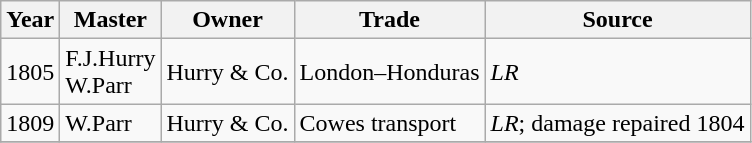<table class=" wikitable">
<tr>
<th>Year</th>
<th>Master</th>
<th>Owner</th>
<th>Trade</th>
<th>Source</th>
</tr>
<tr>
<td>1805</td>
<td>F.J.Hurry<br>W.Parr</td>
<td>Hurry & Co.</td>
<td>London–Honduras</td>
<td><em>LR</em></td>
</tr>
<tr>
<td>1809</td>
<td>W.Parr</td>
<td>Hurry & Co.</td>
<td>Cowes transport</td>
<td><em>LR</em>; damage repaired 1804</td>
</tr>
<tr>
</tr>
</table>
